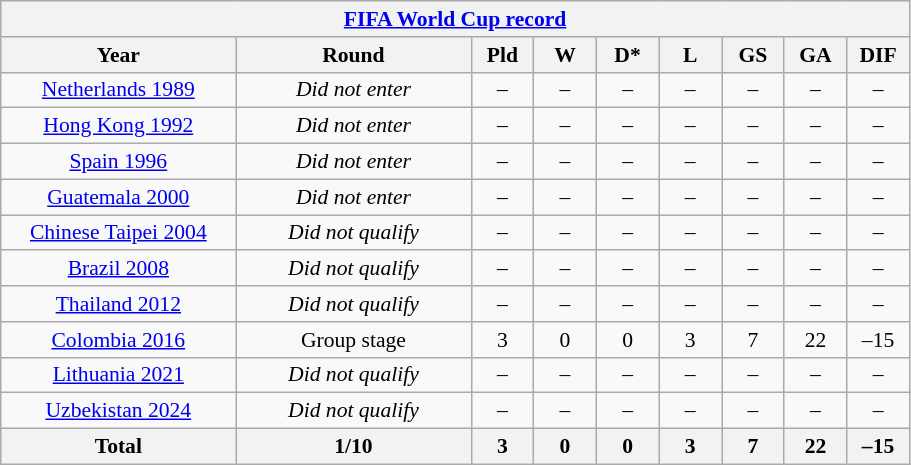<table class="wikitable" style="text-align: center;font-size:90%;">
<tr>
<th colspan=9><a href='#'>FIFA World Cup record</a></th>
</tr>
<tr>
<th width=150>Year</th>
<th width=150>Round</th>
<th width=35>Pld</th>
<th width=35>W</th>
<th width=35>D*</th>
<th width=35>L</th>
<th width=35>GS</th>
<th width=35>GA</th>
<th width=35>DIF</th>
</tr>
<tr>
<td><a href='#'>Netherlands 1989</a></td>
<td><em>Did not enter</em></td>
<td>–</td>
<td>–</td>
<td>–</td>
<td>–</td>
<td>–</td>
<td>–</td>
<td>–</td>
</tr>
<tr>
<td><a href='#'>Hong Kong 1992</a></td>
<td><em>Did not enter</em></td>
<td>–</td>
<td>–</td>
<td>–</td>
<td>–</td>
<td>–</td>
<td>–</td>
<td>–</td>
</tr>
<tr>
<td><a href='#'>Spain 1996</a></td>
<td><em>Did not enter</em></td>
<td>–</td>
<td>–</td>
<td>–</td>
<td>–</td>
<td>–</td>
<td>–</td>
<td>–</td>
</tr>
<tr>
<td><a href='#'>Guatemala 2000</a></td>
<td><em>Did not enter</em></td>
<td>–</td>
<td>–</td>
<td>–</td>
<td>–</td>
<td>–</td>
<td>–</td>
<td>–</td>
</tr>
<tr>
<td><a href='#'>Chinese Taipei 2004</a></td>
<td><em>Did not qualify</em></td>
<td>–</td>
<td>–</td>
<td>–</td>
<td>–</td>
<td>–</td>
<td>–</td>
<td>–</td>
</tr>
<tr>
<td><a href='#'>Brazil 2008</a></td>
<td><em>Did not qualify</em></td>
<td>–</td>
<td>–</td>
<td>–</td>
<td>–</td>
<td>–</td>
<td>–</td>
<td>–</td>
</tr>
<tr>
<td><a href='#'>Thailand 2012</a></td>
<td><em>Did not qualify</em></td>
<td>–</td>
<td>–</td>
<td>–</td>
<td>–</td>
<td>–</td>
<td>–</td>
<td>–</td>
</tr>
<tr>
<td><a href='#'>Colombia 2016</a></td>
<td>Group stage</td>
<td>3</td>
<td>0</td>
<td>0</td>
<td>3</td>
<td>7</td>
<td>22</td>
<td>–15</td>
</tr>
<tr>
<td><a href='#'>Lithuania 2021</a></td>
<td><em>Did not qualify</em></td>
<td>–</td>
<td>–</td>
<td>–</td>
<td>–</td>
<td>–</td>
<td>–</td>
<td>–</td>
</tr>
<tr>
<td><a href='#'>Uzbekistan 2024</a></td>
<td><em>Did not qualify</em></td>
<td>–</td>
<td>–</td>
<td>–</td>
<td>–</td>
<td>–</td>
<td>–</td>
<td>–</td>
</tr>
<tr>
<th><strong>Total</strong></th>
<th>1/10</th>
<th>3</th>
<th>0</th>
<th>0</th>
<th>3</th>
<th>7</th>
<th>22</th>
<th>–15</th>
</tr>
</table>
